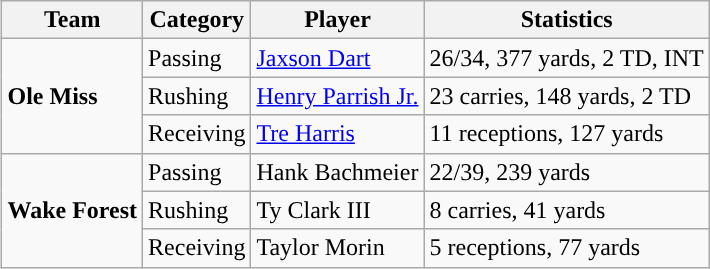<table class="wikitable" style="float: right;">
<tr>
<th>Team</th>
<th>Category</th>
<th>Player</th>
<th>Statistics</th>
</tr>
<tr>
<td rowspan=3><strong>Ole Miss</strong></td>
<td>Passing</td>
<td><a href='#'>Jaxson Dart</a></td>
<td>26/34, 377 yards, 2 TD, INT</td>
</tr>
<tr>
<td>Rushing</td>
<td><a href='#'>Henry Parrish Jr.</a></td>
<td>23 carries, 148 yards, 2 TD</td>
</tr>
<tr>
<td>Receiving</td>
<td><a href='#'>Tre Harris</a></td>
<td>11 receptions, 127 yards</td>
</tr>
<tr>
<td rowspan=3><strong>Wake Forest</strong></td>
<td>Passing</td>
<td>Hank Bachmeier</td>
<td>22/39, 239 yards</td>
</tr>
<tr>
<td>Rushing</td>
<td>Ty Clark III</td>
<td>8 carries, 41 yards</td>
</tr>
<tr>
<td>Receiving</td>
<td>Taylor Morin</td>
<td>5 receptions, 77 yards</td>
</tr>
</table>
